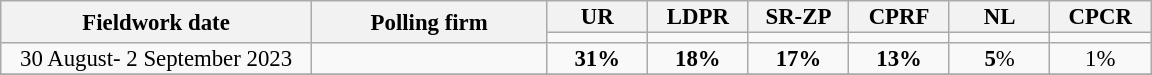<table class=wikitable style="font-size:95%; line-height:14px; text-align:center">
<tr>
<th style=width:200px; rowspan=2>Fieldwork date</th>
<th style=width:150px; rowspan=2>Polling firm</th>
<th style="width:60px;">UR</th>
<th style="width:60px;">LDPR</th>
<th style="width:60px;">SR-ZP</th>
<th style="width:60px;">CPRF</th>
<th style="width:60px;">NL</th>
<th style="width:60px;">CPCR</th>
</tr>
<tr>
<td bgcolor=></td>
<td bgcolor=></td>
<td bgcolor=></td>
<td bgcolor=></td>
<td bgcolor=></td>
<td bgcolor=></td>
</tr>
<tr align=center>
<td>30 August- 2 September 2023</td>
<td></td>
<td><strong>31%</strong></td>
<td><strong>18%</strong></td>
<td><strong>17%</strong></td>
<td><strong>13%</strong></td>
<td><strong>5</strong>%</td>
<td>1%</td>
</tr>
<tr>
</tr>
</table>
